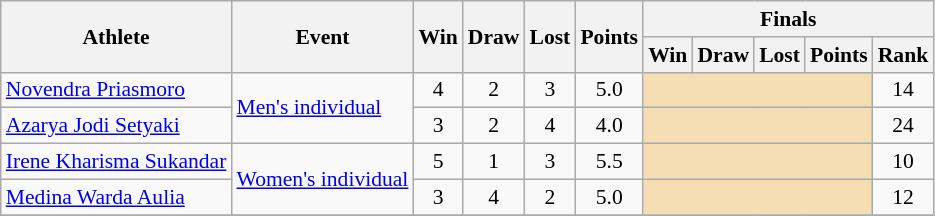<table class=wikitable style="font-size:90%">
<tr>
<th rowspan=2>Athlete</th>
<th rowspan=2>Event</th>
<th rowspan=2>Win</th>
<th rowspan=2>Draw</th>
<th rowspan=2>Lost</th>
<th rowspan=2>Points</th>
<th colspan=5>Finals</th>
</tr>
<tr>
<th>Win</th>
<th>Draw</th>
<th>Lost</th>
<th>Points</th>
<th>Rank</th>
</tr>
<tr>
<td><a href='#'>Novendra Priasmoro</a></td>
<td rowspan=2><a href='#'>Men's individual</a></td>
<td align=center>4</td>
<td align=center>2</td>
<td align=center>3</td>
<td align=center>5.0</td>
<td colspan="4" style="background:wheat;"></td>
<td align=center>14</td>
</tr>
<tr>
<td><a href='#'>Azarya Jodi Setyaki</a></td>
<td align=center>3</td>
<td align=center>2</td>
<td align=center>4</td>
<td align=center>4.0</td>
<td colspan="4" style="background:wheat;"></td>
<td align=center>24</td>
</tr>
<tr>
<td><a href='#'>Irene Kharisma Sukandar</a></td>
<td rowspan=2><a href='#'>Women's individual</a></td>
<td align=center>5</td>
<td align=center>1</td>
<td align=center>3</td>
<td align=center>5.5</td>
<td colspan="4" style="background:wheat;"></td>
<td align=center>10</td>
</tr>
<tr>
<td><a href='#'>Medina Warda Aulia</a></td>
<td align=center>3</td>
<td align=center>4</td>
<td align=center>2</td>
<td align=center>5.0</td>
<td colspan="4" style="background:wheat;"></td>
<td align=center>12</td>
</tr>
<tr>
</tr>
</table>
